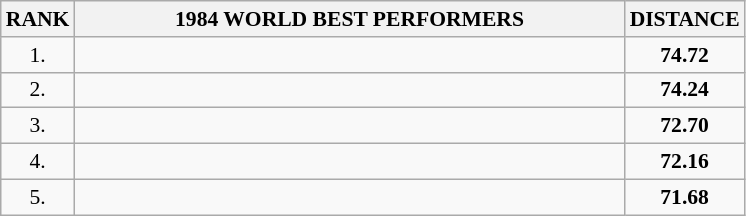<table class="wikitable" style="border-collapse: collapse; font-size: 90%;">
<tr>
<th>RANK</th>
<th align="center" style="width: 25em">1984 WORLD BEST PERFORMERS</th>
<th align="center" style="width: 5em">DISTANCE</th>
</tr>
<tr>
<td align="center">1.</td>
<td></td>
<td align="center"><strong>74.72</strong></td>
</tr>
<tr>
<td align="center">2.</td>
<td></td>
<td align="center"><strong>74.24</strong></td>
</tr>
<tr>
<td align="center">3.</td>
<td></td>
<td align="center"><strong>72.70</strong></td>
</tr>
<tr>
<td align="center">4.</td>
<td></td>
<td align="center"><strong>72.16</strong></td>
</tr>
<tr>
<td align="center">5.</td>
<td></td>
<td align="center"><strong>71.68</strong></td>
</tr>
</table>
